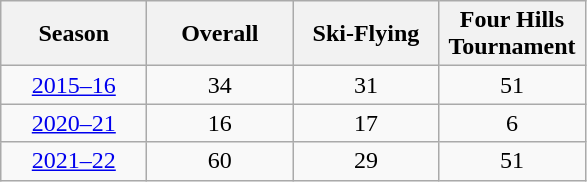<table class="wikitable">
<tr class="hintergrundfarbe5">
<th width="90">Season</th>
<th width="90">Overall</th>
<th width="90">Ski-Flying</th>
<th width="90">Four Hills<br>Tournament</th>
</tr>
<tr>
<td align=center><a href='#'>2015–16</a></td>
<td align=center>34</td>
<td align=center>31</td>
<td align=center>51</td>
</tr>
<tr>
<td align=center><a href='#'>2020–21</a></td>
<td align=center>16</td>
<td align=center>17</td>
<td align=center>6</td>
</tr>
<tr>
<td align=center><a href='#'>2021–22</a></td>
<td align=center>60</td>
<td align=center>29</td>
<td align=center>51</td>
</tr>
</table>
